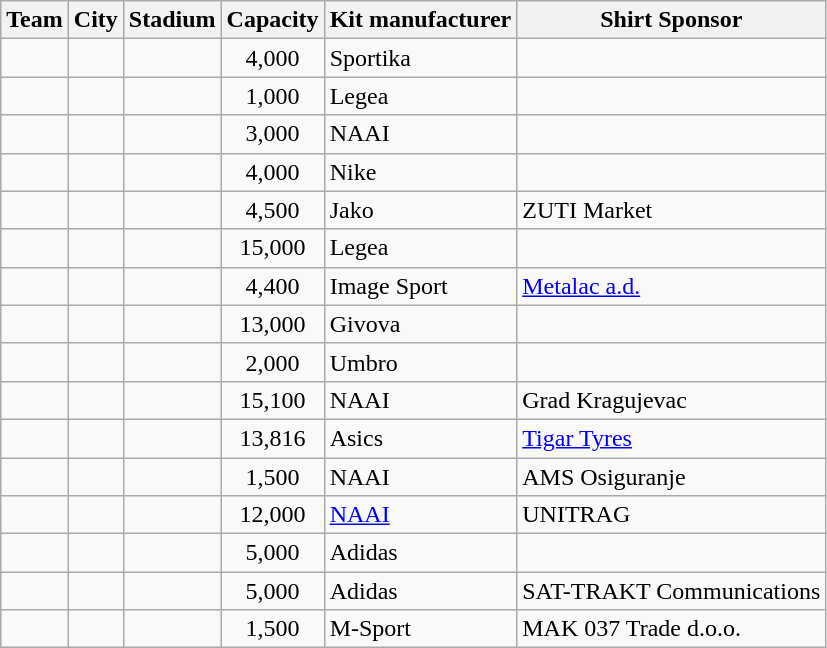<table class="wikitable sortable">
<tr>
<th>Team</th>
<th>City</th>
<th>Stadium</th>
<th>Capacity</th>
<th>Kit manufacturer</th>
<th>Shirt Sponsor</th>
</tr>
<tr>
<td></td>
<td></td>
<td></td>
<td style="text-align:center">4,000</td>
<td>Sportika</td>
<td></td>
</tr>
<tr>
<td></td>
<td></td>
<td></td>
<td style="text-align:center">1,000</td>
<td>Legea</td>
<td></td>
</tr>
<tr>
<td></td>
<td></td>
<td></td>
<td style="text-align:center">3,000</td>
<td>NAAI</td>
<td></td>
</tr>
<tr>
<td></td>
<td></td>
<td></td>
<td style="text-align:center">4,000</td>
<td>Nike</td>
<td></td>
</tr>
<tr>
<td></td>
<td></td>
<td></td>
<td style="text-align:center">4,500</td>
<td>Jako</td>
<td>ZUTI Market</td>
</tr>
<tr>
<td></td>
<td></td>
<td></td>
<td style="text-align:center">15,000</td>
<td>Legea</td>
<td></td>
</tr>
<tr>
<td></td>
<td></td>
<td></td>
<td style="text-align:center">4,400</td>
<td>Image Sport</td>
<td><a href='#'>Metalac a.d.</a></td>
</tr>
<tr>
<td></td>
<td></td>
<td></td>
<td style="text-align:center">13,000</td>
<td>Givova</td>
<td></td>
</tr>
<tr>
<td></td>
<td></td>
<td></td>
<td style="text-align:center">2,000</td>
<td>Umbro</td>
<td></td>
</tr>
<tr>
<td></td>
<td></td>
<td></td>
<td style="text-align:center">15,100</td>
<td>NAAI</td>
<td>Grad Kragujevac</td>
</tr>
<tr>
<td></td>
<td></td>
<td></td>
<td style="text-align:center">13,816</td>
<td>Asics</td>
<td><a href='#'>Tigar Tyres</a></td>
</tr>
<tr>
<td></td>
<td></td>
<td></td>
<td style="text-align:center">1,500</td>
<td>NAAI</td>
<td>AMS Osiguranje</td>
</tr>
<tr>
<td></td>
<td></td>
<td></td>
<td style="text-align:center">12,000</td>
<td><a href='#'>NAAI</a></td>
<td>UNITRAG</td>
</tr>
<tr>
<td></td>
<td></td>
<td></td>
<td style="text-align:center">5,000</td>
<td>Adidas</td>
<td></td>
</tr>
<tr>
<td></td>
<td></td>
<td></td>
<td style="text-align:center">5,000</td>
<td>Adidas</td>
<td>SAT-TRAKT Communications</td>
</tr>
<tr>
<td></td>
<td></td>
<td></td>
<td style="text-align:center">1,500</td>
<td>M-Sport</td>
<td>MAK 037 Trade d.o.o.</td>
</tr>
</table>
